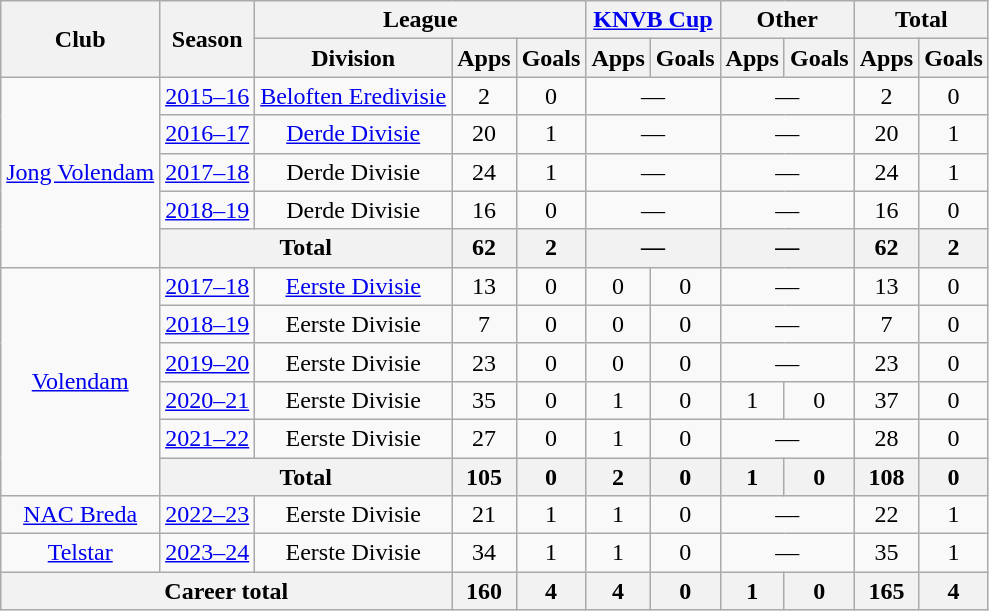<table class="wikitable" style="text-align:center">
<tr>
<th rowspan="2">Club</th>
<th rowspan="2">Season</th>
<th colspan="3">League</th>
<th colspan="2"><a href='#'>KNVB Cup</a></th>
<th colspan="2">Other</th>
<th colspan="2">Total</th>
</tr>
<tr>
<th>Division</th>
<th>Apps</th>
<th>Goals</th>
<th>Apps</th>
<th>Goals</th>
<th>Apps</th>
<th>Goals</th>
<th>Apps</th>
<th>Goals</th>
</tr>
<tr>
<td rowspan="5"><a href='#'>Jong Volendam</a></td>
<td><a href='#'>2015–16</a></td>
<td><a href='#'>Beloften Eredivisie</a></td>
<td>2</td>
<td>0</td>
<td colspan="2">—</td>
<td colspan="2">—</td>
<td>2</td>
<td>0</td>
</tr>
<tr>
<td><a href='#'>2016–17</a></td>
<td><a href='#'>Derde Divisie</a></td>
<td>20</td>
<td>1</td>
<td colspan="2">—</td>
<td colspan="2">—</td>
<td>20</td>
<td>1</td>
</tr>
<tr>
<td><a href='#'>2017–18</a></td>
<td>Derde Divisie</td>
<td>24</td>
<td>1</td>
<td colspan="2">—</td>
<td colspan="2">—</td>
<td>24</td>
<td>1</td>
</tr>
<tr>
<td><a href='#'>2018–19</a></td>
<td>Derde Divisie</td>
<td>16</td>
<td>0</td>
<td colspan="2">—</td>
<td colspan="2">—</td>
<td>16</td>
<td>0</td>
</tr>
<tr>
<th colspan="2">Total</th>
<th>62</th>
<th>2</th>
<th colspan="2">—</th>
<th colspan="2">—</th>
<th>62</th>
<th>2</th>
</tr>
<tr>
<td rowspan="6"><a href='#'>Volendam</a></td>
<td><a href='#'>2017–18</a></td>
<td><a href='#'>Eerste Divisie</a></td>
<td>13</td>
<td>0</td>
<td>0</td>
<td>0</td>
<td colspan="2">—</td>
<td>13</td>
<td>0</td>
</tr>
<tr>
<td><a href='#'>2018–19</a></td>
<td>Eerste Divisie</td>
<td>7</td>
<td>0</td>
<td>0</td>
<td>0</td>
<td colspan="2">—</td>
<td>7</td>
<td>0</td>
</tr>
<tr>
<td><a href='#'>2019–20</a></td>
<td>Eerste Divisie</td>
<td>23</td>
<td>0</td>
<td>0</td>
<td>0</td>
<td colspan="2">—</td>
<td>23</td>
<td>0</td>
</tr>
<tr>
<td><a href='#'>2020–21</a></td>
<td>Eerste Divisie</td>
<td>35</td>
<td>0</td>
<td>1</td>
<td>0</td>
<td>1</td>
<td>0</td>
<td>37</td>
<td>0</td>
</tr>
<tr>
<td><a href='#'>2021–22</a></td>
<td>Eerste Divisie</td>
<td>27</td>
<td>0</td>
<td>1</td>
<td>0</td>
<td colspan="2">—</td>
<td>28</td>
<td>0</td>
</tr>
<tr>
<th colspan="2">Total</th>
<th>105</th>
<th>0</th>
<th>2</th>
<th>0</th>
<th>1</th>
<th>0</th>
<th>108</th>
<th>0</th>
</tr>
<tr>
<td><a href='#'>NAC Breda</a></td>
<td><a href='#'>2022–23</a></td>
<td>Eerste Divisie</td>
<td>21</td>
<td>1</td>
<td>1</td>
<td>0</td>
<td colspan="2">—</td>
<td>22</td>
<td>1</td>
</tr>
<tr>
<td><a href='#'>Telstar</a></td>
<td><a href='#'>2023–24</a></td>
<td>Eerste Divisie</td>
<td>34</td>
<td>1</td>
<td>1</td>
<td>0</td>
<td colspan="2">—</td>
<td>35</td>
<td>1</td>
</tr>
<tr>
<th colspan="3">Career total</th>
<th>160</th>
<th>4</th>
<th>4</th>
<th>0</th>
<th>1</th>
<th>0</th>
<th>165</th>
<th>4</th>
</tr>
</table>
